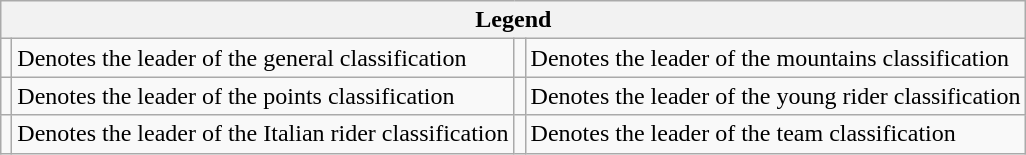<table class="wikitable">
<tr>
<th colspan="4">Legend</th>
</tr>
<tr>
<td></td>
<td>Denotes the leader of the general classification</td>
<td></td>
<td>Denotes the leader of the mountains classification</td>
</tr>
<tr>
<td></td>
<td>Denotes the leader of the points classification</td>
<td></td>
<td>Denotes the leader of the young rider classification</td>
</tr>
<tr>
<td></td>
<td>Denotes the leader of the Italian rider classification</td>
<td></td>
<td>Denotes the leader of the team classification</td>
</tr>
</table>
